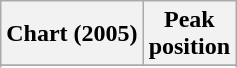<table class="wikitable sortable plainrowheaders" style="text-align:center">
<tr>
<th scope="col">Chart (2005)</th>
<th scope="col">Peak<br>position</th>
</tr>
<tr>
</tr>
<tr>
</tr>
<tr>
</tr>
</table>
